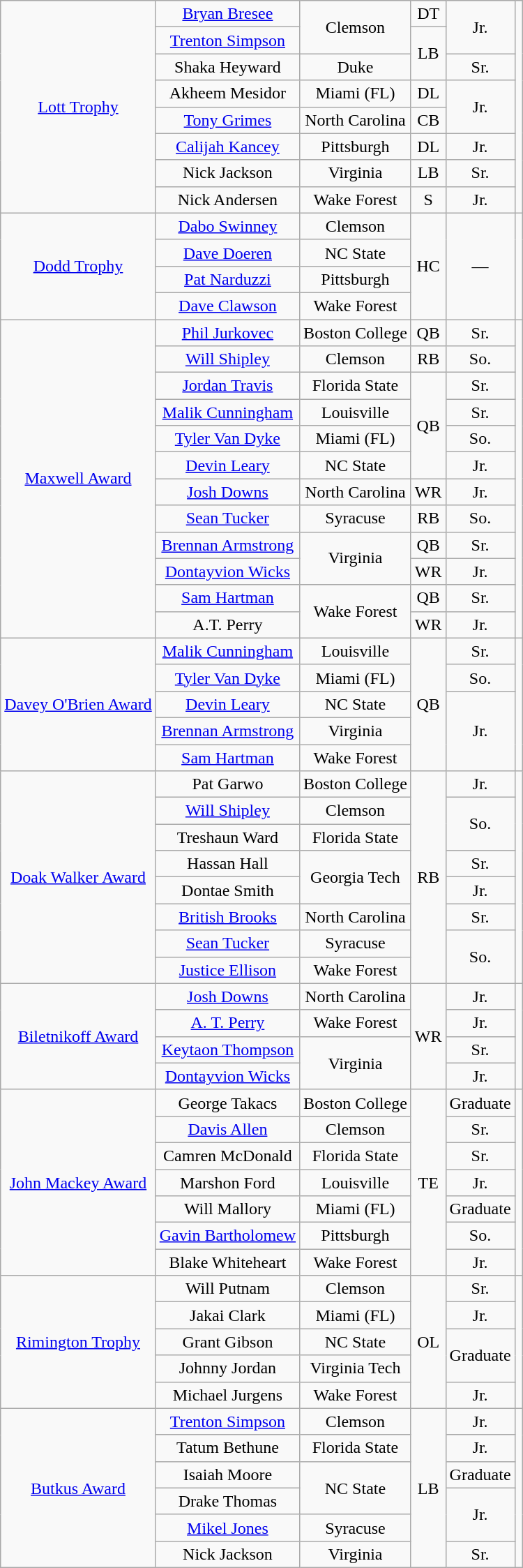<table class="wikitable" style="text-align:center;">
<tr>
<td rowspan=8><a href='#'>Lott Trophy</a></td>
<td><a href='#'>Bryan Bresee</a></td>
<td rowspan=2>Clemson</td>
<td>DT</td>
<td rowspan=2>Jr.</td>
<td rowspan=8></td>
</tr>
<tr>
<td><a href='#'>Trenton Simpson</a></td>
<td rowspan=2>LB</td>
</tr>
<tr>
<td>Shaka Heyward</td>
<td>Duke</td>
<td> Sr.</td>
</tr>
<tr>
<td>Akheem Mesidor</td>
<td>Miami (FL)</td>
<td>DL</td>
<td rowspan=2>Jr.</td>
</tr>
<tr>
<td><a href='#'>Tony Grimes</a></td>
<td>North Carolina</td>
<td>CB</td>
</tr>
<tr>
<td><a href='#'>Calijah Kancey</a></td>
<td>Pittsburgh</td>
<td>DL</td>
<td> Jr.</td>
</tr>
<tr>
<td>Nick Jackson</td>
<td>Virginia</td>
<td>LB</td>
<td>Sr.</td>
</tr>
<tr>
<td>Nick Andersen</td>
<td>Wake Forest</td>
<td>S</td>
<td>Jr.</td>
</tr>
<tr>
<td rowspan=4><a href='#'>Dodd Trophy</a></td>
<td><a href='#'>Dabo Swinney</a></td>
<td>Clemson</td>
<td rowspan=4>HC</td>
<td rowspan=4>—</td>
<td rowspan=4></td>
</tr>
<tr>
<td><a href='#'>Dave Doeren</a></td>
<td>NC State</td>
</tr>
<tr>
<td><a href='#'>Pat Narduzzi</a></td>
<td>Pittsburgh</td>
</tr>
<tr>
<td><a href='#'>Dave Clawson</a></td>
<td>Wake Forest</td>
</tr>
<tr>
<td rowspan=12><a href='#'>Maxwell Award</a></td>
<td><a href='#'>Phil Jurkovec</a></td>
<td>Boston College</td>
<td>QB</td>
<td> Sr.</td>
<td rowspan=12></td>
</tr>
<tr>
<td><a href='#'>Will Shipley</a></td>
<td>Clemson</td>
<td>RB</td>
<td>So.</td>
</tr>
<tr>
<td><a href='#'>Jordan Travis</a></td>
<td>Florida State</td>
<td rowspan=4>QB</td>
<td>Sr.</td>
</tr>
<tr>
<td><a href='#'>Malik Cunningham</a></td>
<td>Louisville</td>
<td> Sr.</td>
</tr>
<tr>
<td><a href='#'>Tyler Van Dyke</a></td>
<td>Miami (FL)</td>
<td> So.</td>
</tr>
<tr>
<td><a href='#'>Devin Leary</a></td>
<td>NC State</td>
<td> Jr.</td>
</tr>
<tr>
<td><a href='#'>Josh Downs</a></td>
<td>North Carolina</td>
<td>WR</td>
<td>Jr.</td>
</tr>
<tr>
<td><a href='#'>Sean Tucker</a></td>
<td>Syracuse</td>
<td>RB</td>
<td>So.</td>
</tr>
<tr>
<td><a href='#'>Brennan Armstrong</a></td>
<td rowspan=2>Virginia</td>
<td>QB</td>
<td> Sr.</td>
</tr>
<tr>
<td><a href='#'>Dontayvion Wicks</a></td>
<td>WR</td>
<td>Jr.</td>
</tr>
<tr>
<td><a href='#'>Sam Hartman</a></td>
<td rowspan=2>Wake Forest</td>
<td>QB</td>
<td> Sr.</td>
</tr>
<tr>
<td>A.T. Perry</td>
<td>WR</td>
<td> Jr.</td>
</tr>
<tr>
<td rowspan=5><a href='#'>Davey O'Brien Award</a></td>
<td><a href='#'>Malik Cunningham</a></td>
<td>Louisville</td>
<td rowspan=5>QB</td>
<td> Sr.</td>
<td rowspan=5></td>
</tr>
<tr>
<td><a href='#'>Tyler Van Dyke</a></td>
<td>Miami (FL)</td>
<td> So.</td>
</tr>
<tr>
<td><a href='#'>Devin Leary</a></td>
<td>NC State</td>
<td rowspan=3> Jr.</td>
</tr>
<tr>
<td><a href='#'>Brennan Armstrong</a></td>
<td>Virginia</td>
</tr>
<tr>
<td><a href='#'>Sam Hartman</a></td>
<td>Wake Forest</td>
</tr>
<tr>
<td rowspan=8><a href='#'>Doak Walker Award</a></td>
<td>Pat Garwo</td>
<td>Boston College</td>
<td rowspan=8>RB</td>
<td>Jr.</td>
<td rowspan=8></td>
</tr>
<tr>
<td><a href='#'>Will Shipley</a></td>
<td>Clemson</td>
<td rowspan=2>So.</td>
</tr>
<tr>
<td>Treshaun Ward</td>
<td>Florida State</td>
</tr>
<tr>
<td>Hassan Hall</td>
<td rowspan=2>Georgia Tech</td>
<td>Sr.</td>
</tr>
<tr>
<td>Dontae Smith</td>
<td>Jr.</td>
</tr>
<tr>
<td><a href='#'>British Brooks</a></td>
<td>North Carolina</td>
<td>Sr.</td>
</tr>
<tr>
<td><a href='#'>Sean Tucker</a></td>
<td>Syracuse</td>
<td rowspan=2>So.</td>
</tr>
<tr>
<td><a href='#'>Justice Ellison</a></td>
<td>Wake Forest</td>
</tr>
<tr>
<td rowspan=4><a href='#'>Biletnikoff Award</a></td>
<td><a href='#'>Josh Downs</a></td>
<td>North Carolina</td>
<td rowspan=4>WR</td>
<td>Jr.</td>
<td rowspan=4></td>
</tr>
<tr>
<td><a href='#'>A. T. Perry</a></td>
<td>Wake Forest</td>
<td> Jr.</td>
</tr>
<tr>
<td><a href='#'>Keytaon Thompson</a></td>
<td rowspan=2>Virginia</td>
<td>Sr.</td>
</tr>
<tr>
<td><a href='#'>Dontayvion Wicks</a></td>
<td>Jr.</td>
</tr>
<tr>
<td rowspan=7><a href='#'>John Mackey Award</a></td>
<td>George Takacs</td>
<td>Boston College</td>
<td rowspan=7>TE</td>
<td> Graduate</td>
<td rowspan=7></td>
</tr>
<tr>
<td><a href='#'>Davis Allen</a></td>
<td>Clemson</td>
<td>Sr.</td>
</tr>
<tr>
<td>Camren McDonald</td>
<td>Florida State</td>
<td> Sr.</td>
</tr>
<tr>
<td>Marshon Ford</td>
<td>Louisville</td>
<td> Jr.</td>
</tr>
<tr>
<td>Will Mallory</td>
<td>Miami (FL)</td>
<td> Graduate</td>
</tr>
<tr>
<td><a href='#'>Gavin Bartholomew</a></td>
<td>Pittsburgh</td>
<td>So.</td>
</tr>
<tr>
<td>Blake Whiteheart</td>
<td>Wake Forest</td>
<td> Jr.</td>
</tr>
<tr>
<td rowspan=5><a href='#'>Rimington Trophy</a></td>
<td>Will Putnam</td>
<td>Clemson</td>
<td rowspan=5>OL</td>
<td>Sr.</td>
<td rowspan=5></td>
</tr>
<tr>
<td>Jakai Clark</td>
<td>Miami (FL)</td>
<td>Jr.</td>
</tr>
<tr>
<td>Grant Gibson</td>
<td>NC State</td>
<td rowspan=2> Graduate</td>
</tr>
<tr>
<td>Johnny Jordan</td>
<td>Virginia Tech</td>
</tr>
<tr>
<td>Michael Jurgens</td>
<td>Wake Forest</td>
<td>Jr.</td>
</tr>
<tr>
<td rowspan=6><a href='#'>Butkus Award</a></td>
<td><a href='#'>Trenton Simpson</a></td>
<td>Clemson</td>
<td rowspan=6>LB</td>
<td>Jr.</td>
<td rowspan=6></td>
</tr>
<tr>
<td>Tatum Bethune</td>
<td>Florida State</td>
<td> Jr.</td>
</tr>
<tr>
<td>Isaiah Moore</td>
<td rowspan=2>NC State</td>
<td> Graduate</td>
</tr>
<tr>
<td>Drake Thomas</td>
<td rowspan=2>Jr.</td>
</tr>
<tr>
<td><a href='#'>Mikel Jones</a></td>
<td>Syracuse</td>
</tr>
<tr>
<td>Nick Jackson</td>
<td>Virginia</td>
<td>Sr.</td>
</tr>
</table>
